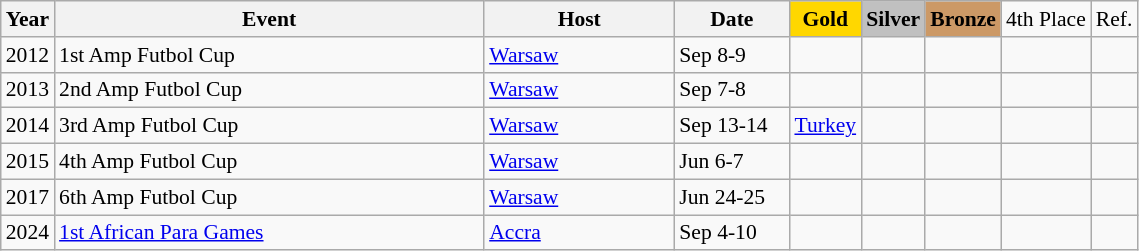<table class="wikitable" style="font-size:90%">
<tr>
<th width=5>Year</th>
<th width=280>Event</th>
<th width=120>Host</th>
<th width=70>Date</th>
<td bgcolor=gold align=center><strong>Gold</strong></td>
<td bgcolor=silver align=center><strong>Silver</strong></td>
<td bgcolor=cc9966 align=center><strong>Bronze</strong></td>
<td>4th Place</td>
<td>Ref.</td>
</tr>
<tr>
<td>2012</td>
<td>1st Amp Futbol Cup</td>
<td> <a href='#'>Warsaw</a></td>
<td>Sep 8-9</td>
<td></td>
<td></td>
<td></td>
<td></td>
<td></td>
</tr>
<tr>
<td>2013</td>
<td>2nd Amp Futbol Cup</td>
<td> <a href='#'>Warsaw</a></td>
<td>Sep 7-8</td>
<td></td>
<td></td>
<td></td>
<td></td>
<td></td>
</tr>
<tr>
<td>2014</td>
<td>3rd Amp Futbol Cup</td>
<td> <a href='#'>Warsaw</a></td>
<td>Sep 13-14</td>
<td> <a href='#'>Turkey</a></td>
<td></td>
<td></td>
<td></td>
<td></td>
</tr>
<tr>
<td>2015</td>
<td>4th Amp Futbol Cup</td>
<td> <a href='#'>Warsaw</a></td>
<td>Jun 6-7</td>
<td></td>
<td></td>
<td></td>
<td></td>
<td></td>
</tr>
<tr>
<td>2017</td>
<td>6th Amp Futbol Cup</td>
<td> <a href='#'>Warsaw</a></td>
<td>Jun 24-25</td>
<td></td>
<td></td>
<td></td>
<td></td>
<td></td>
</tr>
<tr>
<td>2024</td>
<td><a href='#'>1st African Para Games</a></td>
<td> <a href='#'>Accra</a></td>
<td>Sep 4-10</td>
<td></td>
<td></td>
<td></td>
<td></td>
<td></td>
</tr>
</table>
